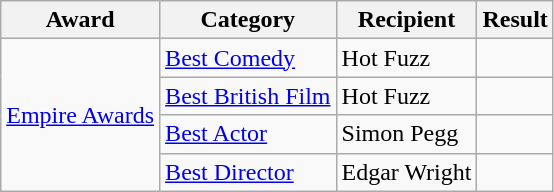<table class="wikitable plainrowheaders sortable">
<tr>
<th scope="col">Award</th>
<th scope="col">Category</th>
<th scope="col">Recipient</th>
<th scope="col">Result</th>
</tr>
<tr>
<td rowspan="4"><a href='#'>Empire Awards</a></td>
<td><a href='#'>Best Comedy</a></td>
<td>Hot Fuzz</td>
<td></td>
</tr>
<tr>
<td><a href='#'>Best British Film</a></td>
<td>Hot Fuzz</td>
<td></td>
</tr>
<tr>
<td><a href='#'>Best Actor</a></td>
<td>Simon Pegg</td>
<td></td>
</tr>
<tr>
<td><a href='#'>Best Director</a></td>
<td>Edgar Wright</td>
<td></td>
</tr>
</table>
